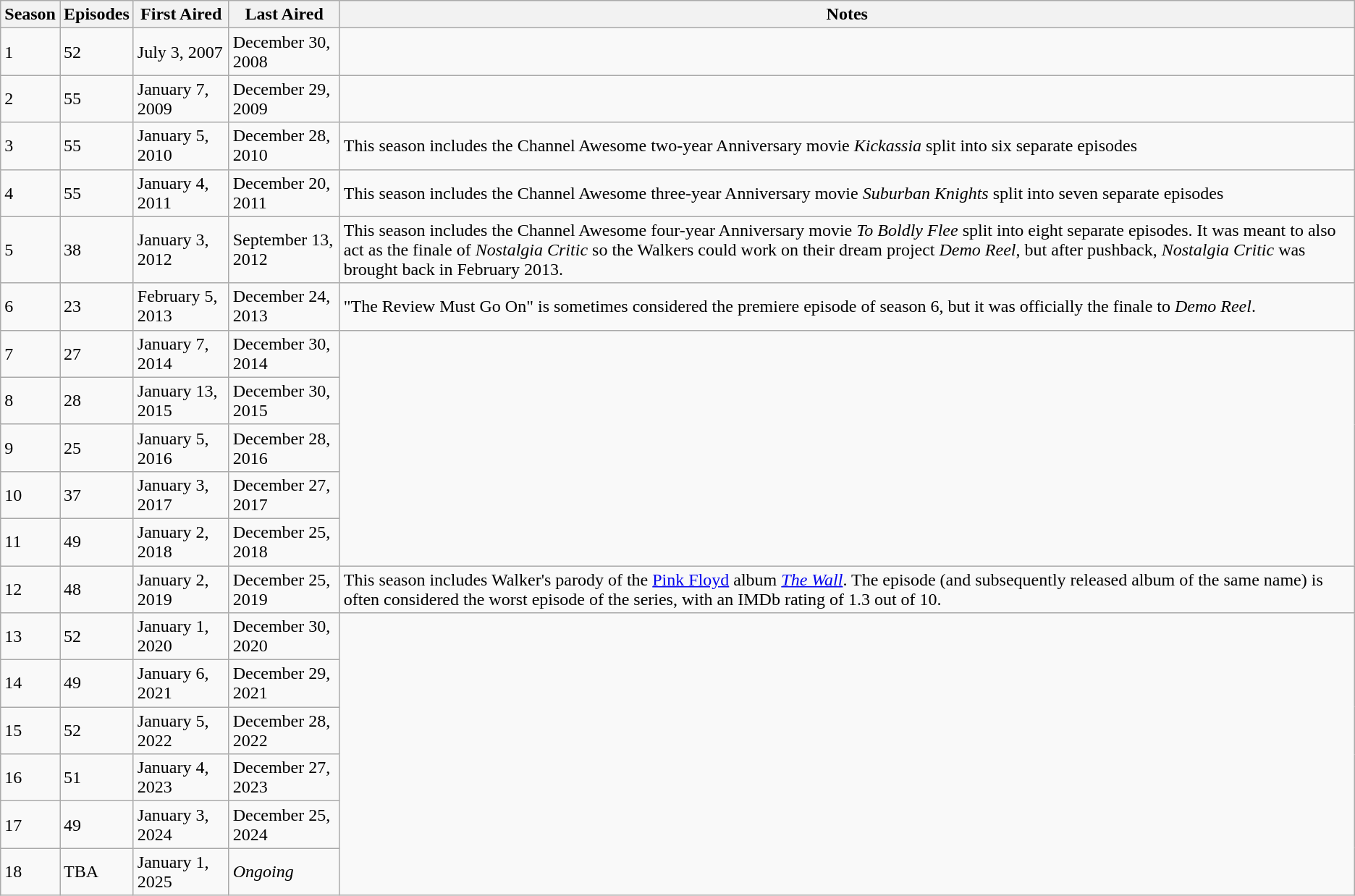<table class="wikitable">
<tr>
<th>Season</th>
<th>Episodes</th>
<th>First Aired</th>
<th>Last Aired</th>
<th>Notes</th>
</tr>
<tr>
<td>1</td>
<td>52</td>
<td>July 3, 2007</td>
<td>December 30, 2008</td>
<td></td>
</tr>
<tr>
<td>2</td>
<td>55</td>
<td>January 7, 2009</td>
<td>December 29, 2009</td>
<td></td>
</tr>
<tr>
<td>3</td>
<td>55</td>
<td>January 5, 2010</td>
<td>December 28, 2010</td>
<td>This season includes the Channel Awesome two-year Anniversary movie <em>Kickassia</em> split into six separate episodes</td>
</tr>
<tr>
<td>4</td>
<td>55</td>
<td>January 4, 2011</td>
<td>December 20, 2011</td>
<td>This season includes the Channel Awesome three-year Anniversary movie <em>Suburban Knights</em> split into seven separate episodes</td>
</tr>
<tr>
<td>5</td>
<td>38</td>
<td>January 3, 2012</td>
<td>September 13, 2012</td>
<td>This season includes the Channel Awesome four-year Anniversary movie <em>To Boldly Flee</em> split into eight separate episodes. It was meant to also act as the finale of <em>Nostalgia Critic</em> so the Walkers could work on their dream project <em>Demo Reel</em>, but after pushback, <em>Nostalgia Critic</em> was brought back in February 2013.</td>
</tr>
<tr>
<td>6</td>
<td>23</td>
<td>February 5, 2013</td>
<td>December 24, 2013</td>
<td>"The Review Must Go On" is sometimes considered the premiere episode of season 6, but it was officially the finale to <em>Demo Reel</em>.</td>
</tr>
<tr>
<td>7</td>
<td>27</td>
<td>January 7, 2014</td>
<td>December 30, 2014</td>
</tr>
<tr>
<td>8</td>
<td>28</td>
<td>January 13, 2015</td>
<td>December 30, 2015</td>
</tr>
<tr>
<td>9</td>
<td>25</td>
<td>January 5, 2016</td>
<td>December 28, 2016</td>
</tr>
<tr>
<td>10</td>
<td>37</td>
<td>January 3, 2017</td>
<td>December 27, 2017</td>
</tr>
<tr>
<td>11</td>
<td>49</td>
<td>January 2, 2018</td>
<td>December 25, 2018</td>
</tr>
<tr>
<td>12</td>
<td>48</td>
<td>January 2, 2019</td>
<td>December 25, 2019</td>
<td>This season includes Walker's parody of the <a href='#'>Pink Floyd</a> album <em><a href='#'>The Wall</a></em>. The episode (and subsequently released album of the same name) is often considered the worst episode of the series, with an IMDb rating of 1.3 out of 10.</td>
</tr>
<tr>
<td>13</td>
<td>52</td>
<td>January 1, 2020</td>
<td>December 30, 2020</td>
</tr>
<tr>
<td>14</td>
<td>49</td>
<td>January 6, 2021</td>
<td>December 29, 2021</td>
</tr>
<tr>
<td>15</td>
<td>52</td>
<td>January 5, 2022</td>
<td>December 28, 2022</td>
</tr>
<tr>
<td>16</td>
<td>51</td>
<td>January 4, 2023</td>
<td>December 27, 2023</td>
</tr>
<tr>
<td>17</td>
<td>49</td>
<td>January 3, 2024</td>
<td>December 25, 2024</td>
</tr>
<tr>
<td>18</td>
<td>TBA</td>
<td>January 1, 2025</td>
<td><em>Ongoing</em></td>
</tr>
</table>
